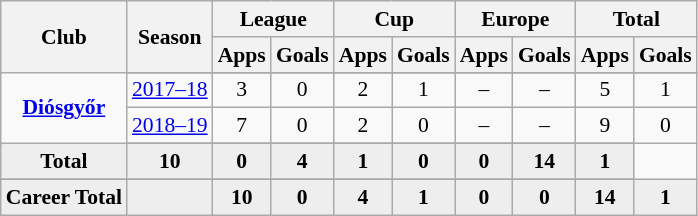<table class="wikitable" style="font-size:90%; text-align: center;">
<tr>
<th rowspan="2">Club</th>
<th rowspan="2">Season</th>
<th colspan="2">League</th>
<th colspan="2">Cup</th>
<th colspan="2">Europe</th>
<th colspan="2">Total</th>
</tr>
<tr>
<th>Apps</th>
<th>Goals</th>
<th>Apps</th>
<th>Goals</th>
<th>Apps</th>
<th>Goals</th>
<th>Apps</th>
<th>Goals</th>
</tr>
<tr ||-||-||-|->
<td rowspan="4" valign="center"><strong><a href='#'>Diósgyőr</a></strong></td>
</tr>
<tr>
<td><a href='#'>2017–18</a></td>
<td>3</td>
<td>0</td>
<td>2</td>
<td>1</td>
<td>–</td>
<td>–</td>
<td>5</td>
<td>1</td>
</tr>
<tr>
<td><a href='#'>2018–19</a></td>
<td>7</td>
<td>0</td>
<td>2</td>
<td>0</td>
<td>–</td>
<td>–</td>
<td>9</td>
<td>0</td>
</tr>
<tr>
</tr>
<tr style="font-weight:bold; background-color:#eeeeee;">
<td>Total</td>
<td>10</td>
<td>0</td>
<td>4</td>
<td>1</td>
<td>0</td>
<td>0</td>
<td>14</td>
<td>1</td>
</tr>
<tr>
</tr>
<tr style="font-weight:bold; background-color:#eeeeee;">
<td rowspan="2" valign="top"><strong>Career Total</strong></td>
<td></td>
<td><strong>10</strong></td>
<td><strong>0</strong></td>
<td><strong>4</strong></td>
<td><strong>1</strong></td>
<td><strong>0</strong></td>
<td><strong>0</strong></td>
<td><strong>14</strong></td>
<td><strong>1</strong></td>
</tr>
</table>
